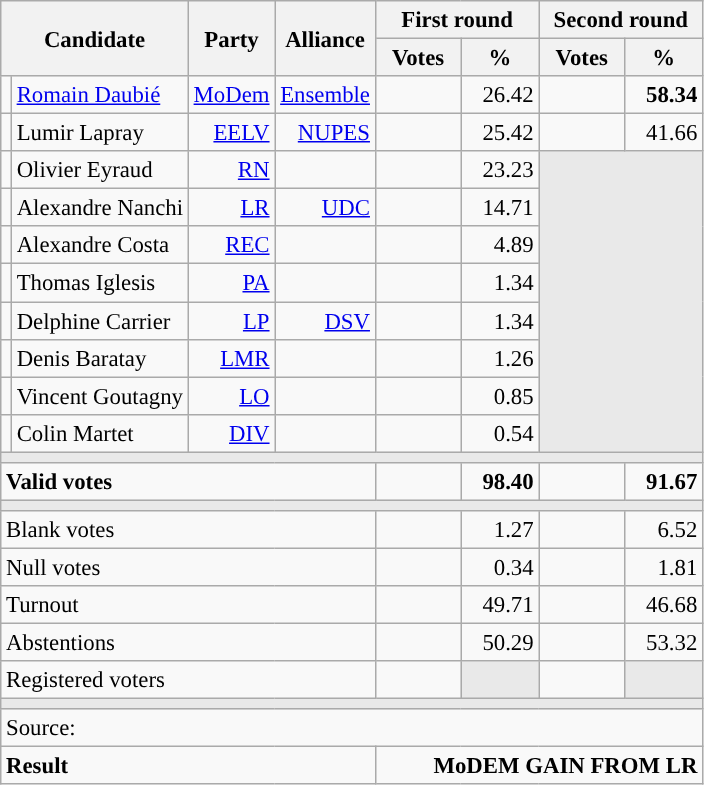<table class="wikitable" style="text-align:right;font-size:95%;">
<tr>
<th colspan="2" rowspan="2">Candidate</th>
<th colspan="1" rowspan="2">Party</th>
<th colspan="1" rowspan="2">Alliance</th>
<th colspan="2">First round</th>
<th colspan="2">Second round</th>
</tr>
<tr>
<th style="width:50px;">Votes</th>
<th style="width:45px;">%</th>
<th style="width:50px;">Votes</th>
<th style="width:45px;">%</th>
</tr>
<tr>
<td style="color:inherit;background:"></td>
<td style="text-align:left;"><a href='#'>Romain Daubié</a></td>
<td><a href='#'>MoDem</a></td>
<td><a href='#'>Ensemble</a></td>
<td></td>
<td>26.42</td>
<td><strong></strong></td>
<td><strong>58.34</strong></td>
</tr>
<tr>
<td style="color:inherit;background:"></td>
<td style="text-align:left;">Lumir Lapray</td>
<td><a href='#'>EELV</a></td>
<td><a href='#'>NUPES</a></td>
<td></td>
<td>25.42</td>
<td></td>
<td>41.66</td>
</tr>
<tr>
<td style="color:inherit;background:"></td>
<td style="text-align:left;">Olivier Eyraud</td>
<td><a href='#'>RN</a></td>
<td></td>
<td></td>
<td>23.23</td>
<td colspan="2" rowspan="8" style="background:#E9E9E9;"></td>
</tr>
<tr>
<td style="color:inherit;background:"></td>
<td style="text-align:left;">Alexandre Nanchi</td>
<td><a href='#'>LR</a></td>
<td><a href='#'>UDC</a></td>
<td></td>
<td>14.71</td>
</tr>
<tr>
<td style="color:inherit;background:"></td>
<td style="text-align:left;">Alexandre Costa</td>
<td><a href='#'>REC</a></td>
<td></td>
<td></td>
<td>4.89</td>
</tr>
<tr>
<td style="color:inherit;background:"></td>
<td style="text-align:left;">Thomas Iglesis</td>
<td><a href='#'>PA</a></td>
<td></td>
<td></td>
<td>1.34</td>
</tr>
<tr>
<td style="color:inherit;background:"></td>
<td style="text-align:left;">Delphine Carrier</td>
<td><a href='#'>LP</a></td>
<td><a href='#'>DSV</a></td>
<td></td>
<td>1.34</td>
</tr>
<tr>
<td style="color:inherit;background:"></td>
<td style="text-align:left;">Denis Baratay</td>
<td><a href='#'>LMR</a></td>
<td></td>
<td></td>
<td>1.26</td>
</tr>
<tr>
<td style="color:inherit;background:"></td>
<td style="text-align:left;">Vincent Goutagny</td>
<td><a href='#'>LO</a></td>
<td></td>
<td></td>
<td>0.85</td>
</tr>
<tr>
<td style="color:inherit;background:"></td>
<td style="text-align:left;">Colin Martet</td>
<td><a href='#'>DIV</a></td>
<td></td>
<td></td>
<td>0.54</td>
</tr>
<tr>
<td colspan="8" style="background:#E9E9E9;"></td>
</tr>
<tr style="font-weight:bold;">
<td colspan="4" style="text-align:left;">Valid votes</td>
<td></td>
<td>98.40</td>
<td></td>
<td>91.67</td>
</tr>
<tr>
<td colspan="8" style="background:#E9E9E9;"></td>
</tr>
<tr>
<td colspan="4" style="text-align:left;">Blank votes</td>
<td></td>
<td>1.27</td>
<td></td>
<td>6.52</td>
</tr>
<tr>
<td colspan="4" style="text-align:left;">Null votes</td>
<td></td>
<td>0.34</td>
<td></td>
<td>1.81</td>
</tr>
<tr>
<td colspan="4" style="text-align:left;">Turnout</td>
<td></td>
<td>49.71</td>
<td></td>
<td>46.68</td>
</tr>
<tr>
<td colspan="4" style="text-align:left;">Abstentions</td>
<td></td>
<td>50.29</td>
<td></td>
<td>53.32</td>
</tr>
<tr>
<td colspan="4" style="text-align:left;">Registered voters</td>
<td></td>
<td style="color:inherit;background:#E9E9E9;"></td>
<td></td>
<td style="color:inherit;background:#E9E9E9;"></td>
</tr>
<tr>
<td colspan="8" style="background:#E9E9E9;"></td>
</tr>
<tr>
<td colspan="8" style="text-align:left;">Source: </td>
</tr>
<tr style="font-weight:bold">
<td colspan="4" style="text-align:left;">Result</td>
<td colspan="4" style="background-color:">MoDEM GAIN FROM LR</td>
</tr>
</table>
